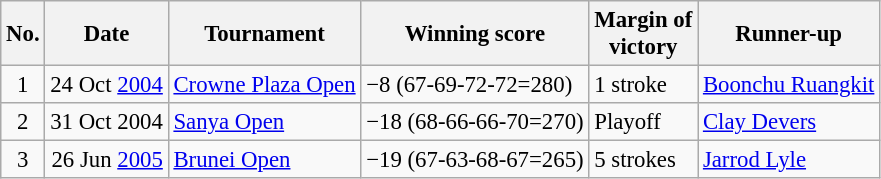<table class="wikitable" style="font-size:95%;">
<tr>
<th>No.</th>
<th>Date</th>
<th>Tournament</th>
<th>Winning score</th>
<th>Margin of<br>victory</th>
<th>Runner-up</th>
</tr>
<tr>
<td align=center>1</td>
<td align=right>24 Oct <a href='#'>2004</a></td>
<td><a href='#'>Crowne Plaza Open</a></td>
<td>−8 (67-69-72-72=280)</td>
<td>1 stroke</td>
<td> <a href='#'>Boonchu Ruangkit</a></td>
</tr>
<tr>
<td align=center>2</td>
<td align=right>31 Oct 2004</td>
<td><a href='#'>Sanya Open</a></td>
<td>−18 (68-66-66-70=270)</td>
<td>Playoff</td>
<td> <a href='#'>Clay Devers</a></td>
</tr>
<tr>
<td align=center>3</td>
<td align=right>26 Jun <a href='#'>2005</a></td>
<td><a href='#'>Brunei Open</a></td>
<td>−19 (67-63-68-67=265)</td>
<td>5 strokes</td>
<td> <a href='#'>Jarrod Lyle</a></td>
</tr>
</table>
